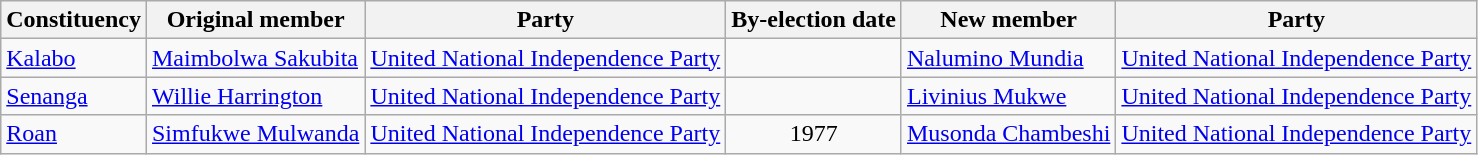<table class="wikitable sortable">
<tr>
<th>Constituency</th>
<th>Original member</th>
<th>Party</th>
<th>By-election date</th>
<th>New member</th>
<th>Party</th>
</tr>
<tr>
<td><a href='#'>Kalabo</a></td>
<td><a href='#'>Maimbolwa Sakubita</a></td>
<td><a href='#'>United National Independence Party</a></td>
<td></td>
<td><a href='#'>Nalumino Mundia</a></td>
<td><a href='#'>United National Independence Party</a></td>
</tr>
<tr>
<td><a href='#'>Senanga</a></td>
<td><a href='#'>Willie Harrington</a></td>
<td><a href='#'>United National Independence Party</a></td>
<td></td>
<td><a href='#'>Livinius Mukwe</a></td>
<td><a href='#'>United National Independence Party</a></td>
</tr>
<tr>
<td><a href='#'>Roan</a></td>
<td><a href='#'>Simfukwe Mulwanda</a></td>
<td><a href='#'>United National Independence Party</a></td>
<td align=center>1977</td>
<td><a href='#'>Musonda Chambeshi</a></td>
<td><a href='#'>United National Independence Party</a></td>
</tr>
</table>
